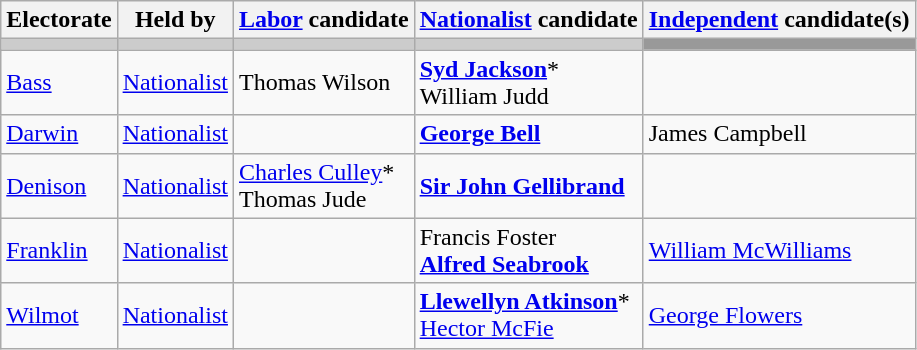<table class="wikitable">
<tr>
<th>Electorate</th>
<th>Held by</th>
<th><a href='#'>Labor</a> candidate</th>
<th><a href='#'>Nationalist</a> candidate</th>
<th><a href='#'>Independent</a> candidate(s)</th>
</tr>
<tr bgcolor="#cccccc">
<td></td>
<td></td>
<td></td>
<td></td>
<td bgcolor="#999999"></td>
</tr>
<tr>
<td><a href='#'>Bass</a></td>
<td><a href='#'>Nationalist</a></td>
<td>Thomas Wilson</td>
<td><strong><a href='#'>Syd Jackson</a></strong>*<br>William Judd</td>
<td></td>
</tr>
<tr>
<td><a href='#'>Darwin</a></td>
<td><a href='#'>Nationalist</a></td>
<td></td>
<td><strong><a href='#'>George Bell</a></strong></td>
<td>James Campbell</td>
</tr>
<tr>
<td><a href='#'>Denison</a></td>
<td><a href='#'>Nationalist</a></td>
<td><a href='#'>Charles Culley</a>*<br>Thomas Jude</td>
<td><strong><a href='#'>Sir John Gellibrand</a></strong></td>
<td></td>
</tr>
<tr>
<td><a href='#'>Franklin</a></td>
<td><a href='#'>Nationalist</a></td>
<td></td>
<td>Francis Foster<br><strong><a href='#'>Alfred Seabrook</a></strong></td>
<td><a href='#'>William McWilliams</a></td>
</tr>
<tr>
<td><a href='#'>Wilmot</a></td>
<td><a href='#'>Nationalist</a></td>
<td></td>
<td><strong><a href='#'>Llewellyn Atkinson</a></strong>*<br><a href='#'>Hector McFie</a></td>
<td><a href='#'>George Flowers</a></td>
</tr>
</table>
